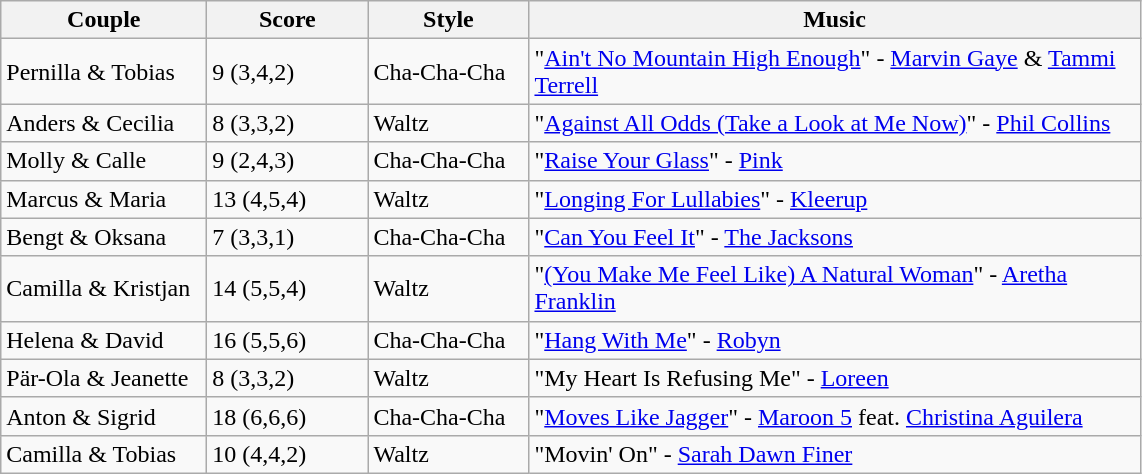<table class="wikitable">
<tr>
<th width="130">Couple</th>
<th width="100">Score</th>
<th width="100">Style</th>
<th width="400">Music</th>
</tr>
<tr>
<td>Pernilla & Tobias</td>
<td>9 (3,4,2)</td>
<td>Cha-Cha-Cha</td>
<td>"<a href='#'>Ain't No Mountain High Enough</a>" - <a href='#'>Marvin Gaye</a> & <a href='#'>Tammi Terrell</a></td>
</tr>
<tr>
<td>Anders & Cecilia</td>
<td>8 (3,3,2)</td>
<td>Waltz</td>
<td>"<a href='#'>Against All Odds (Take a Look at Me Now)</a>" - <a href='#'>Phil Collins</a></td>
</tr>
<tr>
<td>Molly & Calle</td>
<td>9 (2,4,3)</td>
<td>Cha-Cha-Cha</td>
<td>"<a href='#'>Raise Your Glass</a>" - <a href='#'>Pink</a></td>
</tr>
<tr>
<td>Marcus & Maria</td>
<td>13 (4,5,4)</td>
<td>Waltz</td>
<td>"<a href='#'>Longing For Lullabies</a>" - <a href='#'>Kleerup</a></td>
</tr>
<tr>
<td>Bengt & Oksana</td>
<td>7 (3,3,1)</td>
<td>Cha-Cha-Cha</td>
<td>"<a href='#'>Can You Feel It</a>" - <a href='#'>The Jacksons</a></td>
</tr>
<tr>
<td>Camilla & Kristjan</td>
<td>14 (5,5,4)</td>
<td>Waltz</td>
<td>"<a href='#'>(You Make Me Feel Like) A Natural Woman</a>" - <a href='#'>Aretha Franklin</a></td>
</tr>
<tr>
<td>Helena & David</td>
<td>16 (5,5,6)</td>
<td>Cha-Cha-Cha</td>
<td>"<a href='#'>Hang With Me</a>" - <a href='#'>Robyn</a></td>
</tr>
<tr>
<td>Pär-Ola & Jeanette</td>
<td>8 (3,3,2)</td>
<td>Waltz</td>
<td>"My Heart Is Refusing Me" - <a href='#'>Loreen</a></td>
</tr>
<tr>
<td>Anton & Sigrid</td>
<td>18 (6,6,6)</td>
<td>Cha-Cha-Cha</td>
<td>"<a href='#'>Moves Like Jagger</a>" - <a href='#'>Maroon 5</a> feat. <a href='#'>Christina Aguilera</a></td>
</tr>
<tr>
<td>Camilla & Tobias</td>
<td>10 (4,4,2)</td>
<td>Waltz</td>
<td>"Movin' On" - <a href='#'>Sarah Dawn Finer</a></td>
</tr>
</table>
